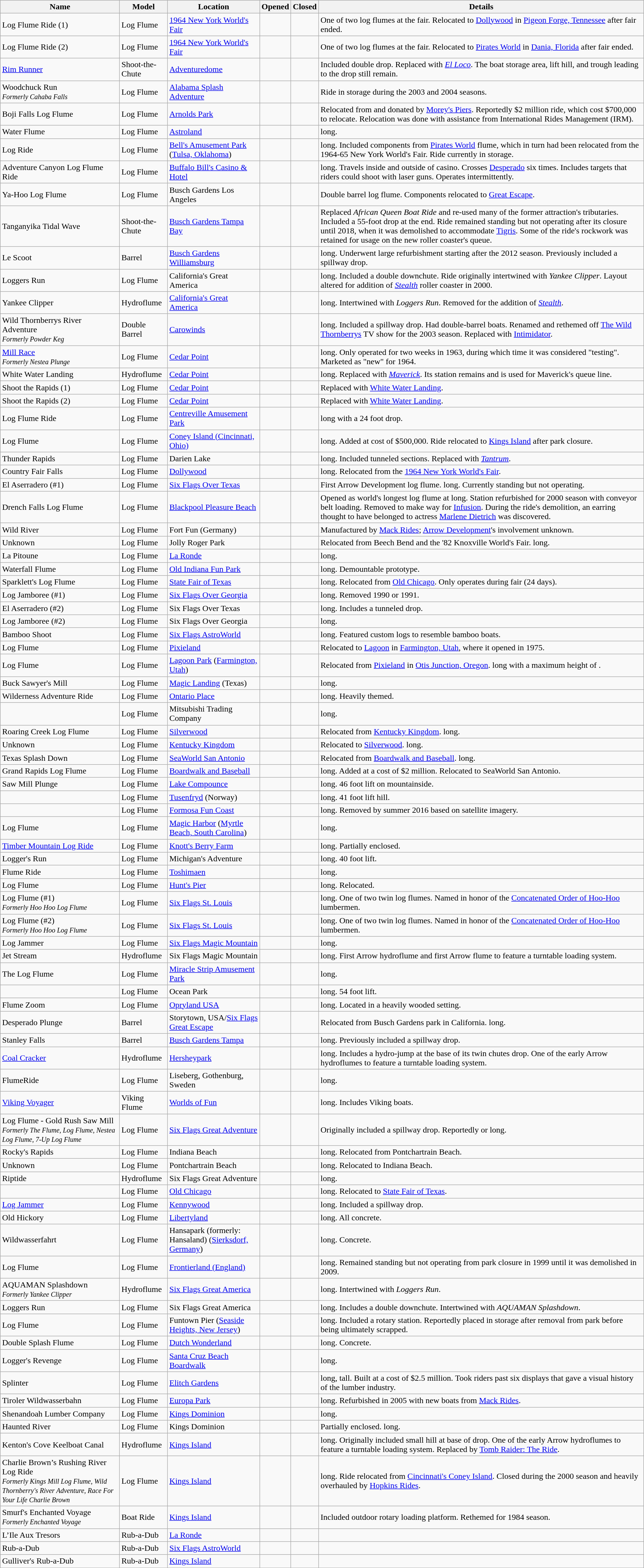<table class= "wikitable sortable">
<tr>
<th>Name</th>
<th>Model</th>
<th>Location</th>
<th>Opened</th>
<th>Closed</th>
<th>Details</th>
</tr>
<tr>
<td>Log Flume Ride (1)</td>
<td>Log Flume</td>
<td><a href='#'>1964 New York World's Fair</a></td>
<td></td>
<td></td>
<td>One of two log flumes at the fair. Relocated to <a href='#'>Dollywood</a> in <a href='#'>Pigeon Forge, Tennessee</a> after fair ended.</td>
</tr>
<tr>
<td>Log Flume Ride (2)</td>
<td>Log Flume</td>
<td><a href='#'>1964 New York World's Fair</a></td>
<td></td>
<td></td>
<td>One of two log flumes at the fair. Relocated to <a href='#'>Pirates World</a> in <a href='#'>Dania, Florida</a> after fair ended.</td>
</tr>
<tr>
<td><a href='#'>Rim Runner</a></td>
<td>Shoot-the-Chute</td>
<td><a href='#'>Adventuredome</a></td>
<td></td>
<td></td>
<td>Included double drop. Replaced with <em><a href='#'>El Loco</a></em>. The boat storage area, lift hill, and trough leading to the drop still remain.</td>
</tr>
<tr>
<td>Woodchuck Run<br><em><small>Formerly Cahaba Falls</small></em></td>
<td>Log Flume</td>
<td><a href='#'>Alabama Splash Adventure</a></td>
<td></td>
<td></td>
<td>Ride in storage during the 2003 and 2004 seasons.</td>
</tr>
<tr>
<td>Boji Falls Log Flume</td>
<td>Log Flume</td>
<td><a href='#'>Arnolds Park</a></td>
<td></td>
<td></td>
<td>Relocated from and donated by <a href='#'>Morey's Piers</a>. Reportedly $2 million ride, which cost $700,000 to relocate. Relocation was done with assistance from International Rides Management (IRM).</td>
</tr>
<tr>
<td>Water Flume</td>
<td>Log Flume</td>
<td><a href='#'>Astroland</a></td>
<td></td>
<td></td>
<td> long.</td>
</tr>
<tr>
<td>Log Ride</td>
<td>Log Flume</td>
<td><a href='#'>Bell's Amusement Park</a> (<a href='#'>Tulsa, Oklahoma</a>)</td>
<td></td>
<td></td>
<td> long. Included components from <a href='#'>Pirates World</a> flume, which in turn had been relocated from the 1964-65 New York World's Fair. Ride currently in storage.</td>
</tr>
<tr>
<td>Adventure Canyon Log Flume Ride</td>
<td>Log Flume</td>
<td><a href='#'>Buffalo Bill's Casino & Hotel</a></td>
<td></td>
<td></td>
<td> long. Travels inside and outside of casino. Crosses <a href='#'>Desperado</a> six times. Includes targets that riders could shoot with laser guns. Operates intermittently.</td>
</tr>
<tr>
<td>Ya-Hoo Log Flume</td>
<td>Log Flume</td>
<td>Busch Gardens Los Angeles</td>
<td></td>
<td></td>
<td>Double barrel log flume. Components relocated to <a href='#'>Great Escape</a>.</td>
</tr>
<tr>
<td>Tanganyika Tidal Wave</td>
<td>Shoot-the-Chute</td>
<td><a href='#'>Busch Gardens Tampa Bay</a></td>
<td></td>
<td></td>
<td>Replaced <em>African Queen Boat Ride</em> and re-used many of the former attraction's tributaries. Included a 55-foot drop at the end. Ride remained standing but not operating after its closure until 2018, when it was demolished to accommodate <a href='#'>Tigris</a>. Some of the ride's rockwork was retained for usage on the new roller coaster's queue.</td>
</tr>
<tr>
<td>Le Scoot</td>
<td>Barrel</td>
<td><a href='#'>Busch Gardens Williamsburg</a></td>
<td></td>
<td></td>
<td> long. Underwent large refurbishment starting after the 2012 season. Previously included a spillway drop.</td>
</tr>
<tr>
<td>Loggers Run</td>
<td>Log Flume</td>
<td>California's Great America</td>
<td></td>
<td></td>
<td> long. Included a double downchute. Ride originally intertwined with <em>Yankee Clipper</em>. Layout altered for addition of <em><a href='#'>Stealth</a></em> roller coaster in 2000.</td>
</tr>
<tr>
<td>Yankee Clipper</td>
<td>Hydroflume</td>
<td><a href='#'>California's Great America</a></td>
<td></td>
<td></td>
<td> long. Intertwined with <em>Loggers Run</em>. Removed for the addition of <em><a href='#'>Stealth</a></em>.</td>
</tr>
<tr>
<td>Wild Thornberrys River Adventure<br><em><small>Formerly Powder Keg</small></em></td>
<td>Double Barrel</td>
<td><a href='#'>Carowinds</a></td>
<td></td>
<td></td>
<td> long. Included a spillway drop. Had double-barrel boats. Renamed and rethemed off <a href='#'>The Wild Thornberrys</a> TV show for the 2003 season. Replaced with <a href='#'>Intimidator</a>.</td>
</tr>
<tr>
<td><a href='#'>Mill Race</a><br><em><small>Formerly Nestea Plunge</small></em></td>
<td>Log Flume</td>
<td><a href='#'>Cedar Point</a></td>
<td></td>
<td></td>
<td> long. Only operated for two weeks in 1963, during which time it was considered "testing". Marketed as "new" for 1964.</td>
</tr>
<tr>
<td>White Water Landing</td>
<td>Hydroflume</td>
<td><a href='#'>Cedar Point</a></td>
<td></td>
<td></td>
<td> long. Replaced with <em><a href='#'>Maverick</a></em>. Its station remains and is used for Maverick's queue line.</td>
</tr>
<tr>
<td>Shoot the Rapids (1)</td>
<td>Log Flume</td>
<td><a href='#'>Cedar Point</a></td>
<td></td>
<td></td>
<td>Replaced with <a href='#'>White Water Landing</a>.</td>
</tr>
<tr>
<td>Shoot the Rapids (2)</td>
<td>Log Flume</td>
<td><a href='#'>Cedar Point</a></td>
<td></td>
<td></td>
<td>Replaced with <a href='#'>White Water Landing</a>.</td>
</tr>
<tr>
<td>Log Flume Ride</td>
<td>Log Flume</td>
<td><a href='#'>Centreville Amusement Park</a></td>
<td></td>
<td></td>
<td>  long with a 24 foot drop.</td>
</tr>
<tr>
<td>Log Flume</td>
<td>Log Flume</td>
<td><a href='#'>Coney Island (Cincinnati, Ohio)</a></td>
<td></td>
<td></td>
<td> long. Added at cost of $500,000. Ride relocated to <a href='#'>Kings Island</a> after park closure.</td>
</tr>
<tr>
<td>Thunder Rapids</td>
<td>Log Flume</td>
<td>Darien Lake</td>
<td></td>
<td></td>
<td> long. Included tunneled sections. Replaced with <em><a href='#'>Tantrum</a></em>.</td>
</tr>
<tr>
<td>Country Fair Falls</td>
<td>Log Flume</td>
<td><a href='#'>Dollywood</a></td>
<td></td>
<td></td>
<td> long. Relocated from the <a href='#'>1964 New York World's Fair</a>.</td>
</tr>
<tr>
<td>El Aserradero (#1)</td>
<td>Log Flume</td>
<td><a href='#'>Six Flags Over Texas</a></td>
<td></td>
<td></td>
<td>First Arrow Development log flume.  long. Currently standing but not operating.</td>
</tr>
<tr>
<td>Drench Falls Log Flume</td>
<td>Log Flume</td>
<td><a href='#'>Blackpool Pleasure Beach</a></td>
<td></td>
<td></td>
<td>Opened as world's longest log flume at  long. Station refurbished for 2000 season with conveyor belt loading. Removed to make way for <a href='#'>Infusion</a>. During the ride's demolition, an earring thought to have belonged to actress <a href='#'>Marlene Dietrich</a> was discovered.</td>
</tr>
<tr>
<td>Wild River</td>
<td>Log Flume</td>
<td>Fort Fun (Germany)</td>
<td></td>
<td></td>
<td>Manufactured by <a href='#'>Mack Rides</a>; <a href='#'>Arrow Development</a>'s involvement unknown.</td>
</tr>
<tr>
<td>Unknown</td>
<td>Log Flume</td>
<td>Jolly Roger Park</td>
<td></td>
<td></td>
<td>Relocated from Beech Bend and the '82 Knoxville World's Fair.  long.</td>
</tr>
<tr>
<td>La Pitoune</td>
<td>Log Flume</td>
<td><a href='#'>La Ronde</a></td>
<td></td>
<td></td>
<td> long.</td>
</tr>
<tr>
<td>Waterfall Flume</td>
<td>Log Flume</td>
<td><a href='#'>Old Indiana Fun Park</a></td>
<td></td>
<td></td>
<td> long. Demountable prototype.</td>
</tr>
<tr>
<td>Sparklett's Log Flume</td>
<td>Log Flume</td>
<td><a href='#'>State Fair of Texas</a></td>
<td></td>
<td></td>
<td> long. Relocated from <a href='#'>Old Chicago</a>. Only operates during fair (24 days).</td>
</tr>
<tr>
<td>Log Jamboree (#1)</td>
<td>Log Flume</td>
<td><a href='#'>Six Flags Over Georgia</a></td>
<td></td>
<td></td>
<td> long. Removed 1990 or 1991.</td>
</tr>
<tr>
<td>El Aserradero (#2)</td>
<td>Log Flume</td>
<td>Six Flags Over Texas</td>
<td></td>
<td></td>
<td> long. Includes a tunneled drop.</td>
</tr>
<tr>
<td>Log Jamboree (#2)</td>
<td>Log Flume</td>
<td>Six Flags Over Georgia</td>
<td></td>
<td></td>
<td> long.</td>
</tr>
<tr>
<td>Bamboo Shoot</td>
<td>Log Flume</td>
<td><a href='#'>Six Flags AstroWorld</a></td>
<td></td>
<td></td>
<td> long. Featured custom logs to resemble bamboo boats.</td>
</tr>
<tr>
<td>Log Flume</td>
<td>Log Flume</td>
<td><a href='#'>Pixieland</a></td>
<td></td>
<td></td>
<td>Relocated to <a href='#'>Lagoon</a> in <a href='#'>Farmington, Utah</a>, where it opened in 1975.</td>
</tr>
<tr>
<td>Log Flume</td>
<td>Log Flume</td>
<td><a href='#'>Lagoon Park</a> (<a href='#'>Farmington, Utah</a>)</td>
<td></td>
<td></td>
<td>Relocated from <a href='#'>Pixieland</a> in <a href='#'>Otis Junction, Oregon</a>.  long with a maximum height of .</td>
</tr>
<tr>
<td>Buck Sawyer's Mill</td>
<td>Log Flume</td>
<td><a href='#'>Magic Landing</a> (Texas)</td>
<td></td>
<td></td>
<td> long.</td>
</tr>
<tr>
<td>Wilderness Adventure Ride</td>
<td>Log Flume</td>
<td><a href='#'>Ontario Place</a></td>
<td></td>
<td></td>
<td> long. Heavily themed.</td>
</tr>
<tr>
<td></td>
<td>Log Flume</td>
<td>Mitsubishi Trading Company</td>
<td></td>
<td></td>
<td> long.</td>
</tr>
<tr>
<td>Roaring Creek Log Flume</td>
<td>Log Flume</td>
<td><a href='#'>Silverwood</a></td>
<td></td>
<td></td>
<td>Relocated from <a href='#'>Kentucky Kingdom</a>.  long.</td>
</tr>
<tr>
<td>Unknown</td>
<td>Log Flume</td>
<td><a href='#'>Kentucky Kingdom</a></td>
<td></td>
<td></td>
<td>Relocated to <a href='#'>Silverwood</a>.  long.</td>
</tr>
<tr>
<td>Texas Splash Down</td>
<td>Log Flume</td>
<td><a href='#'>SeaWorld San Antonio</a></td>
<td></td>
<td></td>
<td>Relocated from <a href='#'>Boardwalk and Baseball</a>.  long.</td>
</tr>
<tr>
<td>Grand Rapids Log Flume</td>
<td>Log Flume</td>
<td><a href='#'>Boardwalk and Baseball</a></td>
<td></td>
<td></td>
<td> long. Added at a cost of $2 million. Relocated to SeaWorld San Antonio.</td>
</tr>
<tr>
<td>Saw Mill Plunge</td>
<td>Log Flume</td>
<td><a href='#'>Lake Compounce</a></td>
<td></td>
<td></td>
<td> long. 46 foot lift on mountainside.</td>
</tr>
<tr>
<td></td>
<td>Log Flume</td>
<td><a href='#'>Tusenfryd</a> (Norway)</td>
<td></td>
<td></td>
<td> long. 41 foot lift hill.</td>
</tr>
<tr>
<td></td>
<td>Log Flume</td>
<td><a href='#'>Formosa Fun Coast</a></td>
<td></td>
<td></td>
<td> long. Removed by summer 2016 based on satellite imagery.</td>
</tr>
<tr>
<td>Log Flume</td>
<td>Log Flume</td>
<td><a href='#'>Magic Harbor</a> (<a href='#'>Myrtle Beach, South Carolina</a>)</td>
<td></td>
<td></td>
<td> long.</td>
</tr>
<tr>
<td><a href='#'>Timber Mountain Log Ride</a></td>
<td>Log Flume</td>
<td><a href='#'>Knott's Berry Farm</a></td>
<td></td>
<td></td>
<td> long. Partially enclosed.</td>
</tr>
<tr>
<td>Logger's Run</td>
<td>Log Flume</td>
<td>Michigan's Adventure</td>
<td></td>
<td></td>
<td> long. 40 foot lift.</td>
</tr>
<tr>
<td>Flume Ride</td>
<td>Log Flume</td>
<td><a href='#'>Toshimaen</a></td>
<td></td>
<td></td>
<td> long.</td>
</tr>
<tr>
<td>Log Flume</td>
<td>Log Flume</td>
<td><a href='#'>Hunt's Pier</a></td>
<td></td>
<td></td>
<td> long. Relocated.</td>
</tr>
<tr>
<td>Log Flume (#1)<br><small><em>Formerly Hoo Hoo Log Flume</em></small></td>
<td>Log Flume</td>
<td><a href='#'>Six Flags St. Louis</a></td>
<td></td>
<td></td>
<td> long. One of two twin log flumes. Named in honor of the <a href='#'>Concatenated Order of Hoo-Hoo</a> lumbermen.</td>
</tr>
<tr>
<td>Log Flume (#2)<br><small><em>Formerly</em> <em>Hoo Hoo Log Flume</em></small></td>
<td>Log Flume</td>
<td><a href='#'>Six Flags St. Louis</a></td>
<td></td>
<td></td>
<td> long. One of two twin log flumes. Named in honor of the <a href='#'>Concatenated Order of Hoo-Hoo</a> lumbermen.</td>
</tr>
<tr>
<td>Log Jammer</td>
<td>Log Flume</td>
<td><a href='#'>Six Flags Magic Mountain</a></td>
<td></td>
<td></td>
<td> long.</td>
</tr>
<tr>
<td>Jet Stream</td>
<td>Hydroflume</td>
<td>Six Flags Magic Mountain</td>
<td></td>
<td></td>
<td> long. First Arrow hydroflume and first Arrow flume to feature a turntable loading system.</td>
</tr>
<tr>
<td>The Log Flume</td>
<td>Log Flume</td>
<td><a href='#'>Miracle Strip Amusement Park</a></td>
<td></td>
<td></td>
<td> long.</td>
</tr>
<tr>
<td></td>
<td>Log Flume</td>
<td>Ocean Park</td>
<td></td>
<td></td>
<td> long. 54 foot lift.</td>
</tr>
<tr>
<td>Flume Zoom</td>
<td>Log Flume</td>
<td><a href='#'>Opryland USA</a></td>
<td></td>
<td></td>
<td> long. Located in a heavily wooded setting.</td>
</tr>
<tr>
<td>Desperado Plunge</td>
<td>Barrel</td>
<td>Storytown, USA/<a href='#'>Six Flags Great Escape</a></td>
<td></td>
<td></td>
<td>Relocated from Busch Gardens park in California.  long.</td>
</tr>
<tr>
<td>Stanley Falls</td>
<td>Barrel</td>
<td><a href='#'>Busch Gardens Tampa</a></td>
<td></td>
<td></td>
<td> long. Previously included a spillway drop.</td>
</tr>
<tr>
<td><a href='#'>Coal Cracker</a></td>
<td>Hydroflume</td>
<td><a href='#'>Hersheypark</a></td>
<td></td>
<td></td>
<td> long. Includes a hydro-jump at the base of its twin chutes drop. One of the early Arrow hydroflumes to feature a turntable loading system.</td>
</tr>
<tr>
<td>FlumeRide</td>
<td>Log Flume</td>
<td>Liseberg, Gothenburg, Sweden</td>
<td></td>
<td></td>
<td> long.</td>
</tr>
<tr>
<td><a href='#'>Viking Voyager</a></td>
<td>Viking Flume</td>
<td><a href='#'>Worlds of Fun</a></td>
<td></td>
<td></td>
<td> long. Includes Viking boats.</td>
</tr>
<tr>
<td>Log Flume - Gold Rush Saw Mill<br><em><small>Formerly The Flume, Log Flume, Nestea Log Flume, 7-Up Log Flume</small></em></td>
<td>Log Flume</td>
<td><a href='#'>Six Flags Great Adventure</a></td>
<td></td>
<td></td>
<td>Originally included a spillway drop. Reportedly  or  long.</td>
</tr>
<tr>
<td>Rocky's Rapids</td>
<td>Log Flume</td>
<td>Indiana Beach</td>
<td></td>
<td></td>
<td> long. Relocated from Pontchartrain Beach.</td>
</tr>
<tr>
<td>Unknown</td>
<td>Log Flume</td>
<td>Pontchartrain Beach</td>
<td></td>
<td></td>
<td> long. Relocated to Indiana Beach.</td>
</tr>
<tr>
<td>Riptide</td>
<td>Hydroflume</td>
<td>Six Flags Great Adventure</td>
<td></td>
<td></td>
<td> long.</td>
</tr>
<tr>
<td></td>
<td>Log Flume</td>
<td><a href='#'>Old Chicago</a></td>
<td></td>
<td></td>
<td> long. Relocated to <a href='#'>State Fair of Texas</a>.</td>
</tr>
<tr>
<td><a href='#'>Log Jammer</a></td>
<td>Log Flume</td>
<td><a href='#'>Kennywood</a></td>
<td></td>
<td></td>
<td> long. Included a spillway drop.</td>
</tr>
<tr>
<td>Old Hickory</td>
<td>Log Flume</td>
<td><a href='#'>Libertyland</a></td>
<td></td>
<td></td>
<td> long. All concrete.</td>
</tr>
<tr>
<td>Wildwasserfahrt</td>
<td>Log Flume</td>
<td>Hansapark (formerly: Hansaland) (<a href='#'>Sierksdorf, Germany</a>)</td>
<td></td>
<td></td>
<td> long. Concrete.</td>
</tr>
<tr>
<td>Log Flume</td>
<td>Log Flume</td>
<td><a href='#'>Frontierland (England)</a></td>
<td></td>
<td></td>
<td> long. Remained standing but not operating from park closure in 1999 until it was demolished in 2009.</td>
</tr>
<tr>
<td>AQUAMAN Splashdown<br><em><small>Formerly Yankee Clipper</small></em></td>
<td>Hydroflume</td>
<td><a href='#'>Six Flags Great America</a></td>
<td></td>
<td></td>
<td> long. Intertwined with <em>Loggers Run</em>.</td>
</tr>
<tr>
<td>Loggers Run</td>
<td>Log Flume</td>
<td>Six Flags Great America</td>
<td></td>
<td></td>
<td> long. Includes a double downchute. Intertwined with <em>AQUAMAN Splashdown</em>.</td>
</tr>
<tr>
<td>Log Flume</td>
<td>Log Flume</td>
<td>Funtown Pier (<a href='#'>Seaside Heights, New Jersey</a>)</td>
<td></td>
<td></td>
<td> long. Included a rotary station. Reportedly placed in storage after removal from park before being ultimately scrapped.</td>
</tr>
<tr>
<td>Double Splash Flume</td>
<td>Log Flume</td>
<td><a href='#'>Dutch Wonderland</a></td>
<td></td>
<td></td>
<td> long. Concrete.</td>
</tr>
<tr>
<td>Logger's Revenge</td>
<td>Log Flume</td>
<td><a href='#'>Santa Cruz Beach Boardwalk</a></td>
<td></td>
<td></td>
<td> long.</td>
</tr>
<tr>
<td>Splinter</td>
<td>Log Flume</td>
<td><a href='#'>Elitch Gardens</a></td>
<td></td>
<td></td>
<td> long,  tall. Built at a cost of $2.5 million. Took riders past six displays that gave a visual history of the lumber industry.</td>
</tr>
<tr>
<td>Tiroler Wildwasserbahn</td>
<td>Log Flume</td>
<td><a href='#'>Europa Park</a></td>
<td></td>
<td></td>
<td> long. Refurbished in 2005 with new boats from <a href='#'>Mack Rides</a>.</td>
</tr>
<tr>
<td>Shenandoah Lumber Company</td>
<td>Log Flume</td>
<td><a href='#'>Kings Dominion</a></td>
<td></td>
<td></td>
<td> long.</td>
</tr>
<tr>
<td>Haunted River</td>
<td>Log Flume</td>
<td>Kings Dominion</td>
<td></td>
<td></td>
<td>Partially enclosed.  long.</td>
</tr>
<tr>
<td>Kenton's Cove Keelboat Canal</td>
<td>Hydroflume</td>
<td><a href='#'>Kings Island</a></td>
<td></td>
<td></td>
<td> long. Originally included small hill at base of drop. One of the early Arrow hydroflumes to feature a turntable loading system. Replaced by <a href='#'>Tomb Raider: The Ride</a>.</td>
</tr>
<tr>
<td>Charlie Brown’s Rushing River Log Ride<br><small><em>Formerly</em> <em>Kings Mill Log Flume, Wild Thornberry's River Adventure, Race For Your Life Charlie Brown</em></small></td>
<td>Log Flume</td>
<td><a href='#'>Kings Island</a></td>
<td></td>
<td></td>
<td> long. Ride relocated from <a href='#'>Cincinnati's Coney Island</a>. Closed during the 2000 season and heavily overhauled by <a href='#'>Hopkins Rides</a>.</td>
</tr>
<tr>
<td>Smurf's Enchanted Voyage<br><em><small>Formerly Enchanted Voyage</small></em></td>
<td>Boat Ride</td>
<td><a href='#'>Kings Island</a></td>
<td></td>
<td></td>
<td>Included outdoor rotary loading platform. Rethemed for 1984 season.</td>
</tr>
<tr>
<td>L’Ile Aux Tresors</td>
<td>Rub-a-Dub</td>
<td><a href='#'>La Ronde</a></td>
<td></td>
<td></td>
<td></td>
</tr>
<tr>
<td>Rub-a-Dub</td>
<td>Rub-a-Dub</td>
<td><a href='#'>Six Flags AstroWorld</a></td>
<td></td>
<td></td>
<td></td>
</tr>
<tr>
<td>Gulliver's Rub-a-Dub</td>
<td>Rub-a-Dub</td>
<td><a href='#'>Kings Island</a></td>
<td></td>
<td></td>
<td></td>
</tr>
</table>
